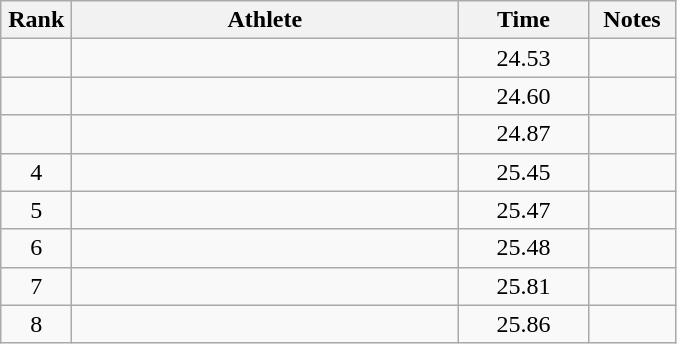<table class="wikitable" style="text-align:center">
<tr>
<th width=40>Rank</th>
<th width=250>Athlete</th>
<th width=80>Time</th>
<th width=50>Notes</th>
</tr>
<tr>
<td></td>
<td align=left></td>
<td>24.53</td>
<td></td>
</tr>
<tr>
<td></td>
<td align=left></td>
<td>24.60</td>
<td></td>
</tr>
<tr>
<td></td>
<td align=left></td>
<td>24.87</td>
<td></td>
</tr>
<tr>
<td>4</td>
<td align=left></td>
<td>25.45</td>
<td></td>
</tr>
<tr>
<td>5</td>
<td align=left></td>
<td>25.47</td>
<td></td>
</tr>
<tr>
<td>6</td>
<td align=left></td>
<td>25.48</td>
<td></td>
</tr>
<tr>
<td>7</td>
<td align=left></td>
<td>25.81</td>
<td></td>
</tr>
<tr>
<td>8</td>
<td align=left></td>
<td>25.86</td>
<td></td>
</tr>
</table>
